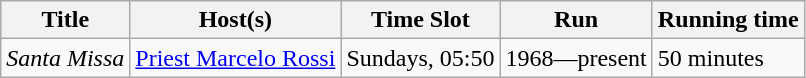<table class="wikitable">
<tr>
<th>Title</th>
<th>Host(s)</th>
<th>Time Slot</th>
<th>Run</th>
<th>Running time</th>
</tr>
<tr>
<td><em>Santa Missa</em></td>
<td><a href='#'>Priest Marcelo Rossi</a></td>
<td>Sundays, 05:50</td>
<td>1968—present</td>
<td>50 minutes</td>
</tr>
</table>
